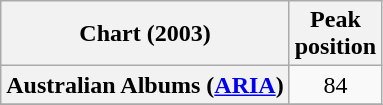<table class="wikitable sortable plainrowheaders" style="text-align:center">
<tr>
<th scope="col">Chart (2003)</th>
<th scope="col">Peak<br>position</th>
</tr>
<tr>
<th scope="row">Australian Albums (<a href='#'>ARIA</a>)</th>
<td>84</td>
</tr>
<tr>
</tr>
</table>
